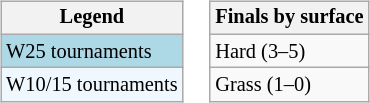<table>
<tr valign=top>
<td><br><table class=wikitable style="font-size:85%">
<tr>
<th>Legend</th>
</tr>
<tr style="background:lightblue;">
<td>W25 tournaments</td>
</tr>
<tr style="background:#f0f8ff;">
<td>W10/15 tournaments</td>
</tr>
</table>
</td>
<td><br><table class=wikitable style="font-size:85%">
<tr>
<th>Finals by surface</th>
</tr>
<tr>
<td>Hard (3–5)</td>
</tr>
<tr>
<td>Grass (1–0)</td>
</tr>
</table>
</td>
</tr>
</table>
